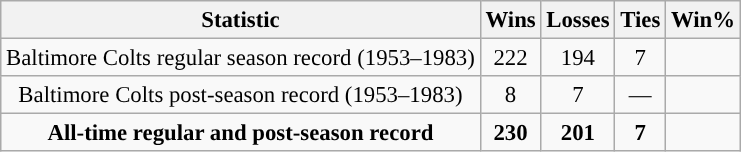<table class="wikitable" style="text-align:center; font-size:95%">
<tr>
<th>Statistic</th>
<th>Wins</th>
<th>Losses</th>
<th>Ties</th>
<th>Win%</th>
</tr>
<tr>
<td>Baltimore Colts regular season record (1953–1983)</td>
<td>222</td>
<td>194</td>
<td>7</td>
<td></td>
</tr>
<tr>
<td>Baltimore Colts post-season record (1953–1983)</td>
<td>8</td>
<td>7</td>
<td>—</td>
<td></td>
</tr>
<tr>
<td><strong>All-time regular and post-season record</strong></td>
<td><strong>230</strong></td>
<td><strong>201</strong></td>
<td><strong>7</strong></td>
<td><strong></strong></td>
</tr>
</table>
